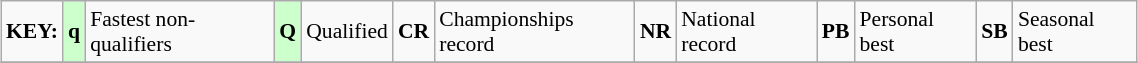<table class="wikitable" style="margin:0.5em auto; font-size:90%;position:relative;" width=60%>
<tr>
<td><strong>KEY:</strong></td>
<td bgcolor=ccffcc align=center><strong>q</strong></td>
<td>Fastest non-qualifiers</td>
<td bgcolor=ccffcc align=center><strong>Q</strong></td>
<td>Qualified</td>
<td align=center><strong>CR</strong></td>
<td>Championships record</td>
<td align=center><strong>NR</strong></td>
<td>National record</td>
<td align=center><strong>PB</strong></td>
<td>Personal best</td>
<td align=center><strong>SB</strong></td>
<td>Seasonal best</td>
</tr>
<tr>
</tr>
</table>
